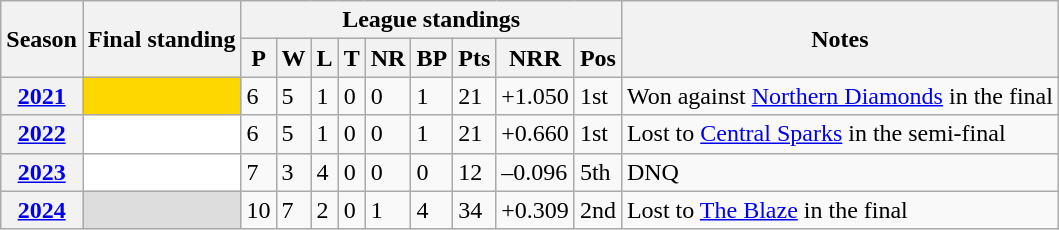<table class="wikitable sortable">
<tr>
<th scope="col" rowspan="2">Season</th>
<th scope="col" rowspan="2">Final standing</th>
<th scope="col" colspan="9">League standings</th>
<th scope="col" rowspan="2">Notes</th>
</tr>
<tr>
<th scope="col">P</th>
<th scope="col">W</th>
<th scope="col">L</th>
<th scope="col">T</th>
<th scope="col">NR</th>
<th scope="col">BP</th>
<th scope="col">Pts</th>
<th scope="col">NRR</th>
<th scope="col">Pos</th>
</tr>
<tr>
<th scope="row"><a href='#'>2021</a></th>
<td style="background: gold;"></td>
<td>6</td>
<td>5</td>
<td>1</td>
<td>0</td>
<td>0</td>
<td>1</td>
<td>21</td>
<td>+1.050</td>
<td>1st</td>
<td>Won against <a href='#'>Northern Diamonds</a> in the final</td>
</tr>
<tr>
<th scope="row"><a href='#'>2022</a></th>
<td style="background: white;"></td>
<td>6</td>
<td>5</td>
<td>1</td>
<td>0</td>
<td>0</td>
<td>1</td>
<td>21</td>
<td>+0.660</td>
<td>1st</td>
<td>Lost to <a href='#'>Central Sparks</a> in the semi-final</td>
</tr>
<tr>
<th scope="row"><a href='#'>2023</a></th>
<td style="background: white;"></td>
<td>7</td>
<td>3</td>
<td>4</td>
<td>0</td>
<td>0</td>
<td>0</td>
<td>12</td>
<td>–0.096</td>
<td>5th</td>
<td>DNQ</td>
</tr>
<tr>
<th scope="row"><a href='#'>2024</a></th>
<td style="background:#dddddd;"></td>
<td>10</td>
<td>7</td>
<td>2</td>
<td>0</td>
<td>1</td>
<td>4</td>
<td>34</td>
<td>+0.309</td>
<td>2nd</td>
<td>Lost to <a href='#'>The Blaze</a> in the final</td>
</tr>
</table>
